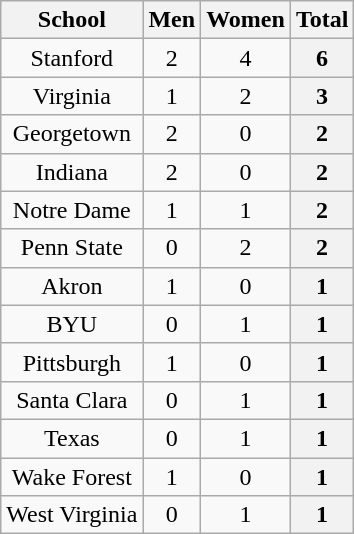<table class="wikitable plainrowheaders sortable" style="text-align:center;">
<tr>
<th scope="col">School</th>
<th scope="col">Men</th>
<th scope="col">Women</th>
<th scope="col">Total</th>
</tr>
<tr>
<td>Stanford</td>
<td>2</td>
<td>4</td>
<th>6</th>
</tr>
<tr>
<td>Virginia</td>
<td>1</td>
<td>2</td>
<th>3</th>
</tr>
<tr>
<td>Georgetown</td>
<td>2</td>
<td>0</td>
<th>2</th>
</tr>
<tr>
<td>Indiana</td>
<td>2</td>
<td>0</td>
<th>2</th>
</tr>
<tr>
<td>Notre Dame</td>
<td>1</td>
<td>1</td>
<th>2</th>
</tr>
<tr>
<td>Penn State</td>
<td>0</td>
<td>2</td>
<th>2</th>
</tr>
<tr>
<td>Akron</td>
<td>1</td>
<td>0</td>
<th>1</th>
</tr>
<tr>
<td>BYU</td>
<td>0</td>
<td>1</td>
<th>1</th>
</tr>
<tr>
<td>Pittsburgh</td>
<td>1</td>
<td>0</td>
<th>1</th>
</tr>
<tr>
<td>Santa Clara</td>
<td>0</td>
<td>1</td>
<th>1</th>
</tr>
<tr>
<td>Texas</td>
<td>0</td>
<td>1</td>
<th>1</th>
</tr>
<tr>
<td>Wake Forest</td>
<td>1</td>
<td>0</td>
<th>1</th>
</tr>
<tr>
<td>West Virginia</td>
<td>0</td>
<td>1</td>
<th>1</th>
</tr>
</table>
